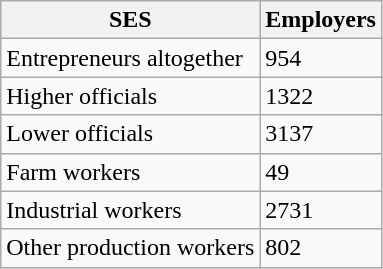<table class="wikitable">
<tr>
<th>SES</th>
<th>Employers</th>
</tr>
<tr>
<td>Entrepreneurs altogether</td>
<td>954</td>
</tr>
<tr>
<td>Higher officials</td>
<td>1322</td>
</tr>
<tr>
<td>Lower officials</td>
<td>3137</td>
</tr>
<tr>
<td>Farm workers</td>
<td>49</td>
</tr>
<tr>
<td>Industrial workers</td>
<td>2731</td>
</tr>
<tr>
<td>Other production workers</td>
<td>802</td>
</tr>
</table>
